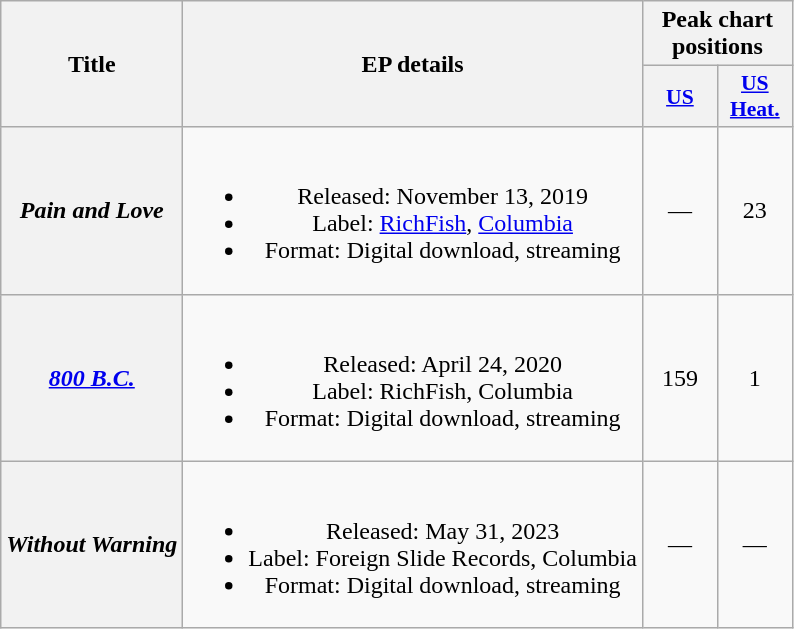<table class="wikitable plainrowheaders" style="text-align:center;">
<tr>
<th rowspan="2">Title</th>
<th rowspan="2">EP details</th>
<th colspan="2">Peak chart positions</th>
</tr>
<tr>
<th scope="col" style="width:3em;font-size:90%;"><a href='#'>US</a></th>
<th scope="col" style="width:3em;font-size:90%;"><a href='#'>US<br>Heat.</a></th>
</tr>
<tr>
<th scope="row"><em>Pain and Love</em></th>
<td><br><ul><li>Released: November 13, 2019</li><li>Label: <a href='#'>RichFish</a>, <a href='#'>Columbia</a></li><li>Format: Digital download, streaming</li></ul></td>
<td>—</td>
<td>23</td>
</tr>
<tr>
<th scope="row"><em><a href='#'>800 B.C.</a></em></th>
<td><br><ul><li>Released: April 24, 2020</li><li>Label: RichFish, Columbia</li><li>Format: Digital download, streaming</li></ul></td>
<td>159</td>
<td>1</td>
</tr>
<tr>
<th scope="row"><em>Without Warning</em></th>
<td><br><ul><li>Released: May 31, 2023</li><li>Label: Foreign Slide Records, Columbia</li><li>Format: Digital download, streaming</li></ul></td>
<td>—</td>
<td>—</td>
</tr>
</table>
